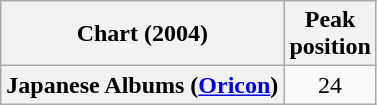<table class="wikitable plainrowheaders" style="text-align:center">
<tr>
<th scope="col">Chart (2004)</th>
<th scope="col">Peak<br> position</th>
</tr>
<tr>
<th scope="row">Japanese Albums (<a href='#'>Oricon</a>)</th>
<td>24</td>
</tr>
</table>
